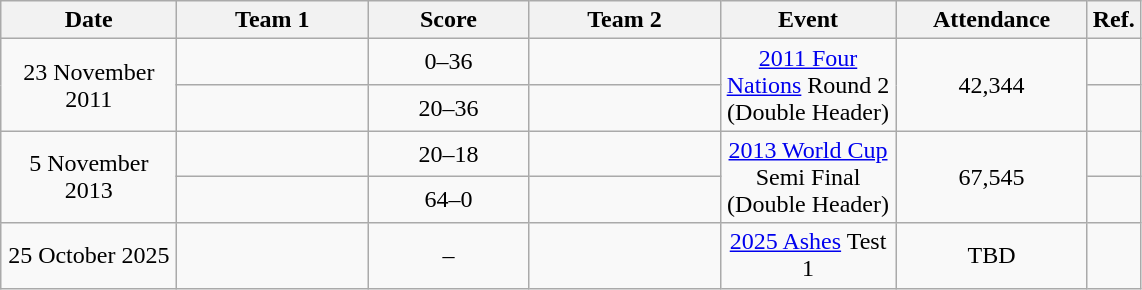<table class="wikitable" style="text-align:center">
<tr>
<th style="width:110px;">Date</th>
<th style="width:120px;">Team 1</th>
<th style="width:100px;">Score</th>
<th style="width:120px;">Team 2</th>
<th style="width:110px;">Event</th>
<th style="width:120px;">Attendance</th>
<th>Ref.</th>
</tr>
<tr>
<td rowspan="2">23 November 2011</td>
<td></td>
<td>0–36</td>
<td></td>
<td rowspan="2"><a href='#'>2011 Four Nations</a> Round 2 (Double Header)</td>
<td style="text-align:center;" rowspan="2">42,344</td>
<td></td>
</tr>
<tr>
<td></td>
<td>20–36</td>
<td></td>
<td></td>
</tr>
<tr>
<td rowspan="2">5 November 2013</td>
<td></td>
<td>20–18</td>
<td></td>
<td rowspan="2"><a href='#'>2013 World Cup</a> Semi Final (Double Header)</td>
<td style="text-align:center;" rowspan="2">67,545</td>
<td></td>
</tr>
<tr>
<td></td>
<td>64–0</td>
<td></td>
<td></td>
</tr>
<tr>
<td>25 October 2025</td>
<td></td>
<td>–</td>
<td></td>
<td><a href='#'>2025 Ashes</a> Test 1</td>
<td style="text-align:center;" rowspan="2">TBD</td>
<td></td>
</tr>
</table>
